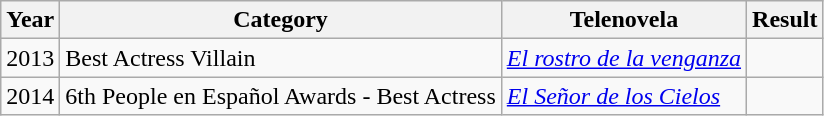<table class="wikitable">
<tr>
<th>Year</th>
<th>Category</th>
<th>Telenovela</th>
<th>Result</th>
</tr>
<tr>
<td>2013</td>
<td>Best Actress Villain</td>
<td><em><a href='#'>El rostro de la venganza</a></em></td>
<td></td>
</tr>
<tr>
<td>2014</td>
<td>6th People en Español Awards - Best Actress</td>
<td><em><a href='#'>El Señor de los Cielos</a></em></td>
<td></td>
</tr>
</table>
